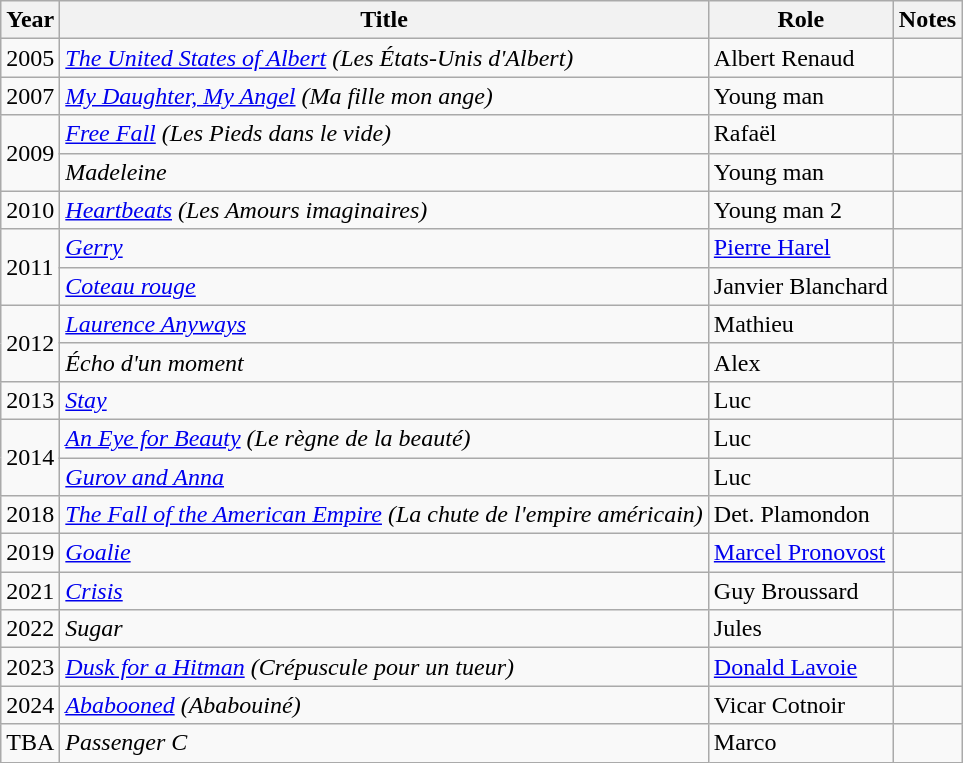<table class="wikitable">
<tr>
<th>Year</th>
<th>Title</th>
<th>Role</th>
<th>Notes</th>
</tr>
<tr>
<td>2005</td>
<td><em><a href='#'>The United States of Albert</a> (Les États-Unis d'Albert)</em></td>
<td>Albert Renaud</td>
<td></td>
</tr>
<tr>
<td>2007</td>
<td><em><a href='#'>My Daughter, My Angel</a> (Ma fille mon ange)</em></td>
<td>Young man</td>
<td></td>
</tr>
<tr>
<td rowspan=2>2009</td>
<td><em><a href='#'>Free Fall</a> (Les Pieds dans le vide)</em></td>
<td>Rafaël</td>
<td></td>
</tr>
<tr>
<td><em>Madeleine</em></td>
<td>Young man</td>
<td></td>
</tr>
<tr>
<td>2010</td>
<td><em><a href='#'>Heartbeats</a> (Les Amours imaginaires)</em></td>
<td>Young man 2</td>
<td></td>
</tr>
<tr>
<td rowspan=2>2011</td>
<td><em><a href='#'>Gerry</a></em></td>
<td><a href='#'>Pierre Harel</a></td>
<td></td>
</tr>
<tr>
<td><em><a href='#'>Coteau rouge</a></em></td>
<td>Janvier Blanchard</td>
<td></td>
</tr>
<tr>
<td rowspan=2>2012</td>
<td><em><a href='#'>Laurence Anyways</a></em></td>
<td>Mathieu</td>
<td></td>
</tr>
<tr>
<td><em>Écho d'un moment</em></td>
<td>Alex</td>
<td></td>
</tr>
<tr>
<td>2013</td>
<td><em><a href='#'>Stay</a></em></td>
<td>Luc</td>
<td></td>
</tr>
<tr>
<td rowspan=2>2014</td>
<td><em><a href='#'>An Eye for Beauty</a> (Le règne de la beauté)</em></td>
<td>Luc</td>
<td></td>
</tr>
<tr>
<td><em><a href='#'>Gurov and Anna</a></em></td>
<td>Luc</td>
<td></td>
</tr>
<tr>
<td>2018</td>
<td><em><a href='#'>The Fall of the American Empire</a> (La chute de l'empire américain)</em></td>
<td>Det. Plamondon</td>
<td></td>
</tr>
<tr>
<td>2019</td>
<td><em><a href='#'>Goalie</a></em></td>
<td><a href='#'>Marcel Pronovost</a></td>
<td></td>
</tr>
<tr>
<td>2021</td>
<td><em><a href='#'>Crisis</a></em></td>
<td>Guy Broussard</td>
<td></td>
</tr>
<tr>
<td>2022</td>
<td><em>Sugar</em></td>
<td>Jules</td>
<td></td>
</tr>
<tr>
<td>2023</td>
<td><em><a href='#'>Dusk for a Hitman</a> (Crépuscule pour un tueur)</em></td>
<td><a href='#'>Donald Lavoie</a></td>
<td></td>
</tr>
<tr>
<td>2024</td>
<td><em><a href='#'>Ababooned</a> (Ababouiné)</em></td>
<td>Vicar Cotnoir</td>
<td></td>
</tr>
<tr>
<td>TBA</td>
<td><em>Passenger C</em></td>
<td>Marco</td>
<td></td>
</tr>
</table>
